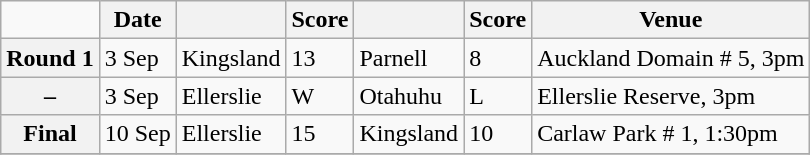<table class="wikitable mw-collapsible">
<tr>
<td></td>
<th scope="col">Date</th>
<th scope="col"></th>
<th scope="col">Score</th>
<th scope="col"></th>
<th scope="col">Score</th>
<th scope="col">Venue</th>
</tr>
<tr>
<th scope="row">Round 1</th>
<td>3 Sep </td>
<td>Kingsland</td>
<td>13</td>
<td>Parnell</td>
<td>8</td>
<td>Auckland Domain # 5, 3pm</td>
</tr>
<tr>
<th scope="row">–</th>
<td>3 Sep</td>
<td>Ellerslie</td>
<td>W</td>
<td>Otahuhu</td>
<td>L</td>
<td>Ellerslie Reserve, 3pm</td>
</tr>
<tr>
<th scope="row">Final</th>
<td>10 Sep </td>
<td>Ellerslie</td>
<td>15</td>
<td>Kingsland</td>
<td>10</td>
<td>Carlaw Park # 1, 1:30pm</td>
</tr>
<tr>
</tr>
</table>
